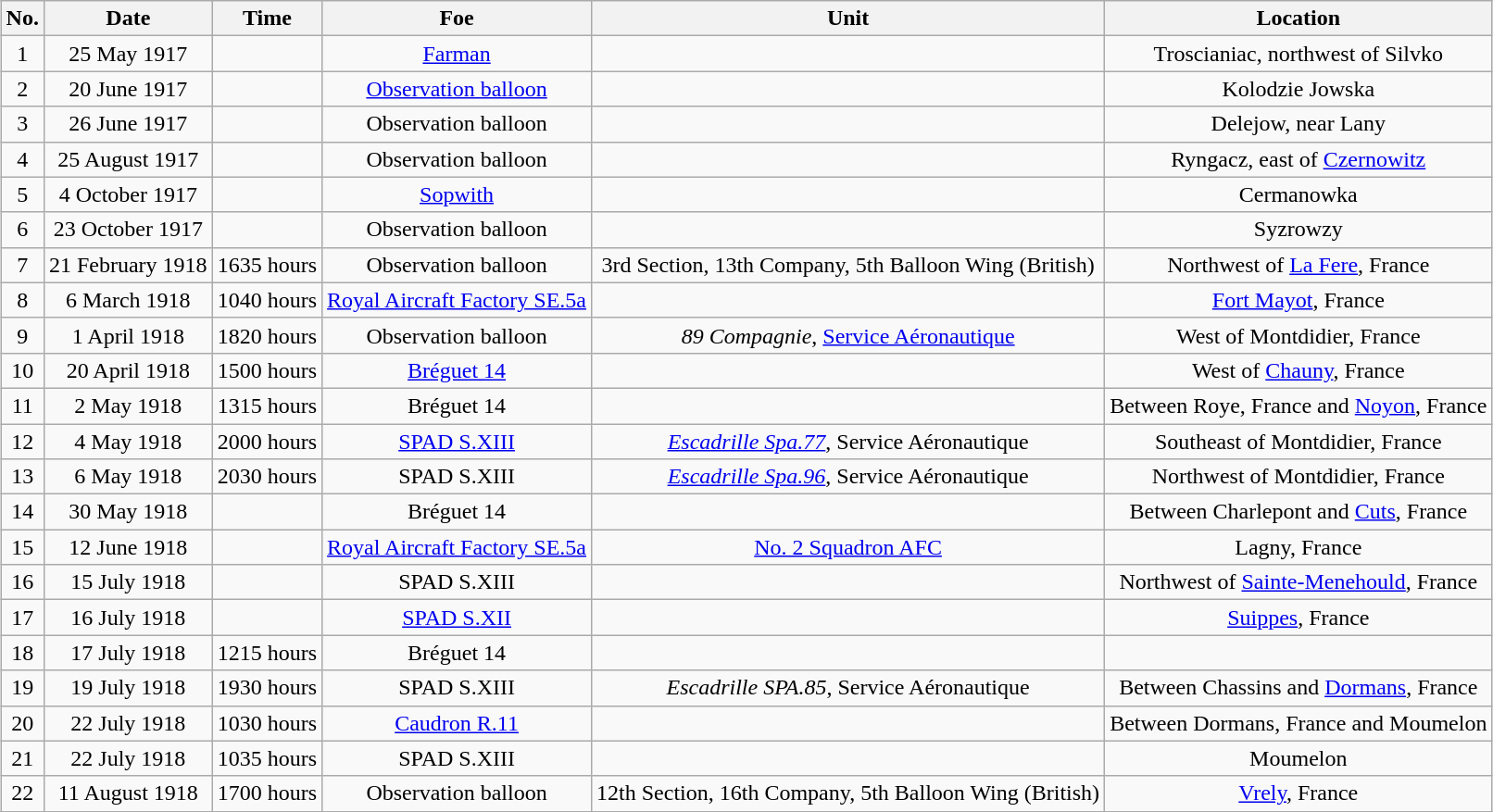<table class="wikitable" border="1" style="margin: 1em auto 1em auto">
<tr>
<th>No.</th>
<th>Date</th>
<th>Time</th>
<th>Foe</th>
<th>Unit</th>
<th>Location</th>
</tr>
<tr>
<td align="center">1</td>
<td align="center">25 May 1917</td>
<td align="center"></td>
<td align="center"><a href='#'>Farman</a></td>
<td align="center"></td>
<td align="center">Troscianiac, northwest of Silvko</td>
</tr>
<tr>
<td align="center">2</td>
<td align="center">20 June 1917</td>
<td align="center"></td>
<td align="center"><a href='#'>Observation balloon</a></td>
<td align="center"></td>
<td align="center">Kolodzie Jowska</td>
</tr>
<tr>
<td align="center">3</td>
<td align="center">26 June 1917</td>
<td align="center"></td>
<td align="center">Observation balloon</td>
<td align="center"></td>
<td align="center">Delejow, near Lany</td>
</tr>
<tr>
<td align="center">4</td>
<td align="center">25 August 1917</td>
<td align="center"></td>
<td align="center">Observation balloon</td>
<td align="center"></td>
<td align="center">Ryngacz, east of <a href='#'>Czernowitz</a></td>
</tr>
<tr>
<td align="center">5</td>
<td align="center">4 October 1917</td>
<td align="center"></td>
<td align="center"><a href='#'>Sopwith</a></td>
<td align="center"></td>
<td align="center">Cermanowka</td>
</tr>
<tr>
<td align="center">6</td>
<td align="center">23 October 1917</td>
<td align="center"></td>
<td align="center">Observation balloon</td>
<td align="center"></td>
<td align="center">Syzrowzy</td>
</tr>
<tr>
<td align="center">7</td>
<td align="center">21 February 1918</td>
<td align="center">1635 hours</td>
<td align="center">Observation balloon</td>
<td align="center">3rd Section, 13th Company, 5th Balloon Wing (British)</td>
<td align="center">Northwest of <a href='#'>La Fere</a>, France</td>
</tr>
<tr>
<td align="center">8</td>
<td align="center">6 March 1918</td>
<td align="center">1040 hours</td>
<td align="center"><a href='#'>Royal Aircraft Factory SE.5a</a></td>
<td align="center"></td>
<td align="center"><a href='#'>Fort Mayot</a>, France</td>
</tr>
<tr>
<td align="center">9</td>
<td align="center">1 April 1918</td>
<td align="center">1820 hours</td>
<td align="center">Observation balloon</td>
<td align="center"><em>89 Compagnie</em>, <a href='#'>Service Aéronautique</a></td>
<td align="center">West of Montdidier, France</td>
</tr>
<tr>
<td align="center">10</td>
<td align="center">20 April 1918</td>
<td align="center">1500 hours</td>
<td align="center"><a href='#'>Bréguet 14</a></td>
<td align="center"></td>
<td align="center">West of <a href='#'>Chauny</a>, France</td>
</tr>
<tr>
<td align="center">11</td>
<td align="center">2 May 1918</td>
<td align="center">1315 hours</td>
<td align="center">Bréguet 14</td>
<td align="center"></td>
<td align="center">Between Roye, France and <a href='#'>Noyon</a>, France</td>
</tr>
<tr>
<td align="center">12</td>
<td align="center">4 May 1918</td>
<td align="center">2000 hours</td>
<td align="center"><a href='#'>SPAD S.XIII</a></td>
<td align="center"><em><a href='#'>Escadrille Spa.77</a></em>, Service Aéronautique</td>
<td align="center">Southeast of Montdidier, France</td>
</tr>
<tr>
<td align="center">13</td>
<td align="center">6 May 1918</td>
<td align="center">2030 hours</td>
<td align="center">SPAD S.XIII</td>
<td align="center"><em><a href='#'>Escadrille Spa.96</a></em>, Service Aéronautique</td>
<td align="center">Northwest of Montdidier, France</td>
</tr>
<tr>
<td align="center">14</td>
<td align="center">30 May 1918</td>
<td align="center"></td>
<td align="center">Bréguet 14</td>
<td align="center"></td>
<td align="center">Between Charlepont and <a href='#'>Cuts</a>, France</td>
</tr>
<tr>
<td align="center">15</td>
<td align="center">12 June 1918</td>
<td align="center"></td>
<td align="center"><a href='#'>Royal Aircraft Factory SE.5a</a></td>
<td align="center"><a href='#'>No. 2 Squadron AFC</a></td>
<td align="center">Lagny, France</td>
</tr>
<tr>
<td align="center">16</td>
<td align="center">15 July 1918</td>
<td align="center"></td>
<td align="center">SPAD S.XIII</td>
<td align="center"></td>
<td align="center">Northwest of <a href='#'>Sainte-Menehould</a>, France</td>
</tr>
<tr>
<td align="center">17</td>
<td align="center">16 July 1918</td>
<td align="center"></td>
<td align="center"><a href='#'>SPAD S.XII</a></td>
<td align="center"></td>
<td align="center"><a href='#'>Suippes</a>, France</td>
</tr>
<tr>
<td align="center">18</td>
<td align="center">17 July 1918</td>
<td align="center">1215 hours</td>
<td align="center">Bréguet 14</td>
<td align="center"></td>
<td align="center"></td>
</tr>
<tr>
<td align="center">19</td>
<td align="center">19 July 1918</td>
<td align="center">1930 hours</td>
<td align="center">SPAD S.XIII</td>
<td align="center"><em>Escadrille SPA.85</em>, Service Aéronautique</td>
<td align="center">Between Chassins and <a href='#'>Dormans</a>, France</td>
</tr>
<tr>
<td align="center">20</td>
<td align="center">22 July 1918</td>
<td align="center">1030 hours</td>
<td align="center"><a href='#'>Caudron R.11</a></td>
<td align="center"></td>
<td align="center">Between Dormans, France and Moumelon</td>
</tr>
<tr>
<td align="center">21</td>
<td align="center">22 July 1918</td>
<td align="center">1035 hours</td>
<td align="center">SPAD S.XIII</td>
<td align="center"></td>
<td align="center">Moumelon</td>
</tr>
<tr>
<td align="center">22</td>
<td align="center">11 August 1918</td>
<td align="center">1700 hours</td>
<td align="center">Observation balloon</td>
<td align="center">12th Section, 16th Company, 5th Balloon Wing (British)</td>
<td align="center"><a href='#'>Vrely</a>, France</td>
</tr>
<tr }>
</tr>
</table>
